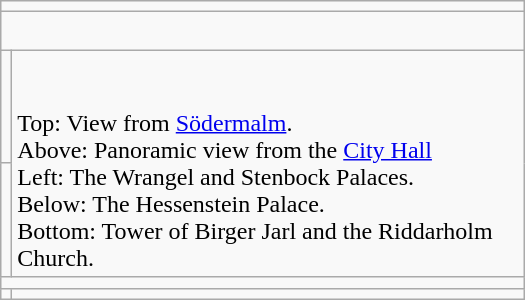<table class="wikitable" align="right" width="350">
<tr>
<td colspan="2"></td>
</tr>
<tr>
<td colspan="2"><br></td>
</tr>
<tr>
<td></td>
<td rowspan="2"><br><br>Top: View from <a href='#'>Södermalm</a>.
<br>Above: Panoramic view from the <a href='#'>City Hall</a>
<br>Left: The Wrangel and Stenbock Palaces.
<br>Below: The Hessenstein Palace.
<br>Bottom: Tower of Birger Jarl and the Riddarholm Church.</td>
</tr>
<tr>
<td></td>
</tr>
<tr>
<td colspan="2"></td>
</tr>
<tr>
<td></td>
<td></td>
</tr>
</table>
